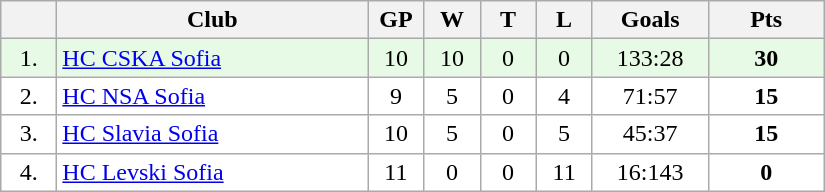<table class="wikitable">
<tr>
<th width="30"></th>
<th width="200">Club</th>
<th width="30">GP</th>
<th width="30">W</th>
<th width="30">T</th>
<th width="30">L</th>
<th width="70">Goals</th>
<th width="70">Pts</th>
</tr>
<tr bgcolor="#e6fae6" align="center">
<td>1.</td>
<td align="left"><a href='#'>HC CSKA Sofia</a></td>
<td>10</td>
<td>10</td>
<td>0</td>
<td>0</td>
<td>133:28</td>
<td><strong>30</strong></td>
</tr>
<tr bgcolor="#FFFFFF" align="center">
<td>2.</td>
<td align="left"><a href='#'>HC NSA Sofia</a></td>
<td>9</td>
<td>5</td>
<td>0</td>
<td>4</td>
<td>71:57</td>
<td><strong>15</strong></td>
</tr>
<tr bgcolor="#FFFFFF" align="center">
<td>3.</td>
<td align="left"><a href='#'>HC Slavia Sofia</a></td>
<td>10</td>
<td>5</td>
<td>0</td>
<td>5</td>
<td>45:37</td>
<td><strong>15</strong></td>
</tr>
<tr bgcolor="#FFFFFF" align="center">
<td>4.</td>
<td align="left"><a href='#'>HC Levski Sofia</a></td>
<td>11</td>
<td>0</td>
<td>0</td>
<td>11</td>
<td>16:143</td>
<td><strong>0</strong></td>
</tr>
</table>
